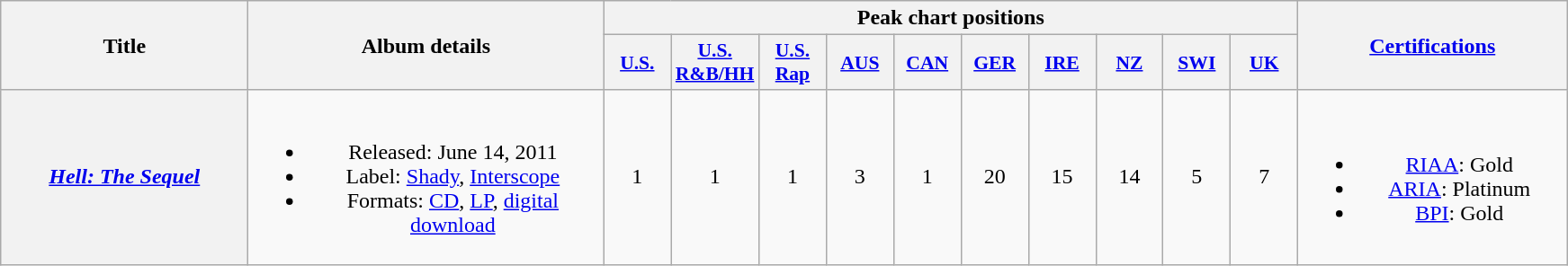<table class="wikitable plainrowheaders" style="text-align:center;">
<tr>
<th scope="col" rowspan="2" style="width:11em;">Title</th>
<th scope="col" rowspan="2" style="width:16em;">Album details</th>
<th scope="col" colspan="10">Peak chart positions</th>
<th scope="col" rowspan="2" style="width:12em;"><a href='#'>Certifications</a></th>
</tr>
<tr>
<th style="width:3em;font-size:90%;"><a href='#'>U.S.</a><br></th>
<th style="width:3em;font-size:90%;"><a href='#'>U.S. R&B/HH</a><br></th>
<th style="width:3em;font-size:90%;"><a href='#'>U.S. Rap</a><br></th>
<th style="width:3em;font-size:90%;"><a href='#'>AUS</a><br></th>
<th style="width:3em;font-size:90%;"><a href='#'>CAN</a><br></th>
<th style="width:3em;font-size:90%;"><a href='#'>GER</a><br></th>
<th style="width:3em;font-size:90%;"><a href='#'>IRE</a><br></th>
<th style="width:3em;font-size:90%;"><a href='#'>NZ</a><br></th>
<th style="width:3em;font-size:90%;"><a href='#'>SWI</a><br></th>
<th style="width:3em;font-size:90%;"><a href='#'>UK</a><br></th>
</tr>
<tr>
<th scope="row"><em><a href='#'>Hell: The Sequel</a></em></th>
<td><br><ul><li>Released: June 14, 2011</li><li>Label: <a href='#'>Shady</a>, <a href='#'>Interscope</a></li><li>Formats: <a href='#'>CD</a>, <a href='#'>LP</a>, <a href='#'>digital download</a></li></ul></td>
<td>1</td>
<td>1</td>
<td>1</td>
<td>3</td>
<td>1</td>
<td>20</td>
<td>15</td>
<td>14</td>
<td>5</td>
<td>7</td>
<td><br><ul><li><a href='#'>RIAA</a>: Gold</li><li><a href='#'>ARIA</a>: Platinum</li><li><a href='#'>BPI</a>: Gold</li></ul></td>
</tr>
</table>
